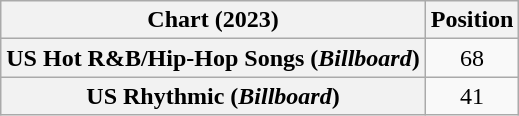<table class="wikitable sortable plainrowheaders" style="text-align:center">
<tr>
<th scope="col">Chart (2023)</th>
<th scope="col">Position</th>
</tr>
<tr>
<th scope="row">US Hot R&B/Hip-Hop Songs (<em>Billboard</em>)</th>
<td>68</td>
</tr>
<tr>
<th scope="row">US Rhythmic (<em>Billboard</em>)</th>
<td>41</td>
</tr>
</table>
